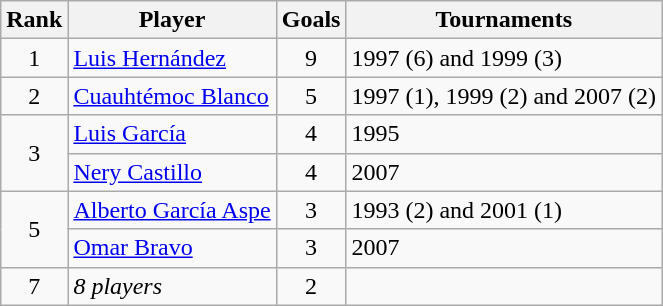<table class="wikitable" style="text-align: left;">
<tr>
<th>Rank</th>
<th>Player</th>
<th>Goals</th>
<th>Tournaments</th>
</tr>
<tr>
<td align=center>1</td>
<td><a href='#'>Luis Hernández</a></td>
<td align=center>9</td>
<td>1997 (6) and 1999 (3)</td>
</tr>
<tr>
<td align=center>2</td>
<td><a href='#'>Cuauhtémoc Blanco</a></td>
<td align=center>5</td>
<td>1997 (1), 1999 (2) and 2007 (2)</td>
</tr>
<tr>
<td rowspan=2 align=center>3</td>
<td><a href='#'>Luis García</a></td>
<td align=center>4</td>
<td>1995</td>
</tr>
<tr>
<td><a href='#'>Nery Castillo</a></td>
<td align=center>4</td>
<td>2007</td>
</tr>
<tr>
<td rowspan=2 align=center>5</td>
<td><a href='#'>Alberto García Aspe</a></td>
<td align=center>3</td>
<td>1993 (2) and 2001 (1)</td>
</tr>
<tr>
<td><a href='#'>Omar Bravo</a></td>
<td align=center>3</td>
<td>2007</td>
</tr>
<tr>
<td align=center>7</td>
<td><em>8 players</em></td>
<td align=center>2</td>
<td></td>
</tr>
</table>
